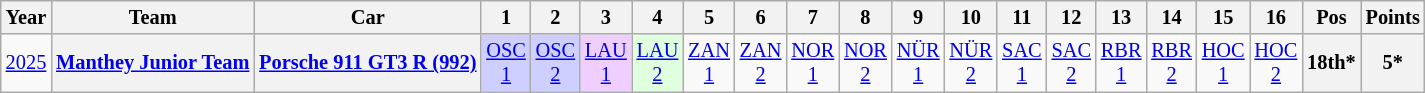<table class="wikitable" style="text-align:center; font-size:85%">
<tr>
<th>Year</th>
<th>Team</th>
<th>Car</th>
<th>1</th>
<th>2</th>
<th>3</th>
<th>4</th>
<th>5</th>
<th>6</th>
<th>7</th>
<th>8</th>
<th>9</th>
<th>10</th>
<th>11</th>
<th>12</th>
<th>13</th>
<th>14</th>
<th>15</th>
<th>16</th>
<th>Pos</th>
<th>Points</th>
</tr>
<tr>
<td><a href='#'>2025</a></td>
<th><a href='#'>Manthey Junior Team</a></th>
<th><a href='#'>Porsche 911 GT3 R (992)</a></th>
<td style="background:#CFCFFF;"><a href='#'>OSC<br>1</a><br></td>
<td style="background:#CFCFFF;"><a href='#'>OSC<br>2</a><br></td>
<td style="background:#EFCFFF;"><a href='#'>LAU<br>1</a><br></td>
<td style="background:#DFFFDF;"><a href='#'>LAU<br>2</a><br></td>
<td style="background:#;"><a href='#'>ZAN<br>1</a><br></td>
<td style="background:#;"><a href='#'>ZAN<br>2</a><br></td>
<td style="background:#;"><a href='#'>NOR<br>1</a><br></td>
<td style="background:#;"><a href='#'>NOR<br>2</a><br></td>
<td style="background:#;"><a href='#'>NÜR<br>1</a><br></td>
<td style="background:#;"><a href='#'>NÜR<br>2</a><br></td>
<td style="background:#;"><a href='#'>SAC<br>1</a><br></td>
<td style="background:#;"><a href='#'>SAC<br>2</a><br></td>
<td style="background:#;"><a href='#'>RBR<br>1</a><br></td>
<td style="background:#;"><a href='#'>RBR<br>2</a><br></td>
<td style="background:#;"><a href='#'>HOC<br>1</a><br></td>
<td style="background:#;"><a href='#'>HOC<br>2</a><br></td>
<th>18th*</th>
<th>5*</th>
</tr>
</table>
